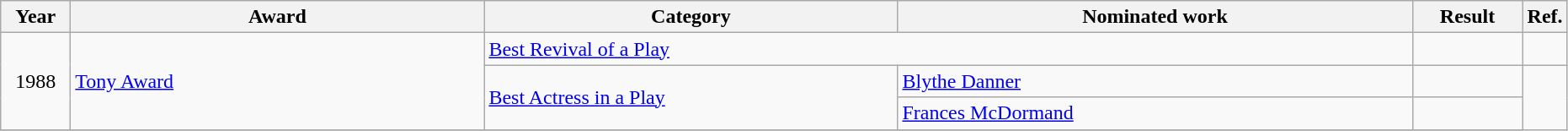<table class=wikitable>
<tr>
<th scope="col" style="width:3em;">Year</th>
<th scope="col" style="width:20em;">Award</th>
<th scope="col" style="width:20em;">Category</th>
<th scope="col" style="width:25em;">Nominated work</th>
<th scope="col" style="width:5em;">Result</th>
<th>Ref.</th>
</tr>
<tr>
<td style="text-align:center;", rowspan=3>1988</td>
<td rowspan=3><a href='#'>Tony Award</a></td>
<td colspan=2><a href='#'>Best Revival of a Play</a></td>
<td></td>
<td></td>
</tr>
<tr>
<td rowspan=2><a href='#'>Best Actress in a Play</a></td>
<td><a href='#'>Blythe Danner</a></td>
<td></td>
</tr>
<tr>
<td><a href='#'>Frances McDormand</a></td>
<td></td>
</tr>
<tr>
</tr>
</table>
